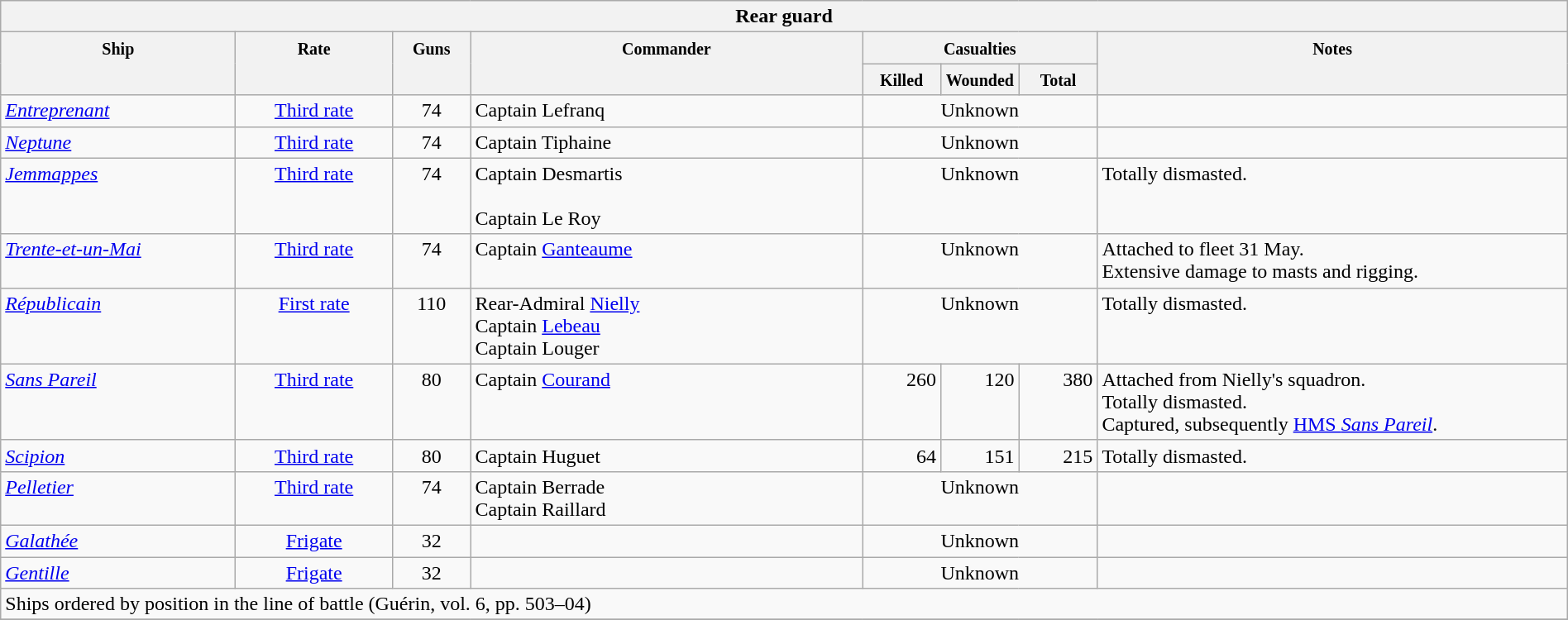<table class="wikitable" width=100%>
<tr valign="top">
<th colspan="11" bgcolor="white">Rear guard</th>
</tr>
<tr valign="top"|- valign="top">
<th width=15%; align= center rowspan=2><small> Ship </small></th>
<th width=10%; align= center rowspan=2><small> Rate </small></th>
<th width=5%; align= center rowspan=2><small> Guns </small></th>
<th width=25%; align= center rowspan=2><small> Commander </small></th>
<th width=15%; align= center colspan=3><small>Casualties</small></th>
<th width=30%; align= center rowspan=2><small>Notes</small></th>
</tr>
<tr valign="top">
<th width=5%; align= center><small> Killed </small></th>
<th width=5%; align= center><small> Wounded </small></th>
<th width=5%; align= center><small> Total</small></th>
</tr>
<tr valign="top">
<td align= left><a href='#'><em>Entreprenant</em></a></td>
<td align= center><a href='#'>Third rate</a></td>
<td align= center>74</td>
<td align= left>Captain Lefranq</td>
<td colspan="3" align="center">Unknown</td>
<td align= left></td>
</tr>
<tr valign="top">
<td align= left><a href='#'><em>Neptune</em></a></td>
<td align= center><a href='#'>Third rate</a></td>
<td align= center>74</td>
<td align= left>Captain Tiphaine</td>
<td colspan="3" align="center">Unknown</td>
<td align= left></td>
</tr>
<tr valign="top">
<td align= left><a href='#'><em>Jemmappes</em></a></td>
<td align= center><a href='#'>Third rate</a></td>
<td align= center>74</td>
<td align= left>Captain Desmartis<br><br>Captain Le Roy</td>
<td colspan="3" align="center">Unknown</td>
<td align= left>Totally dismasted.</td>
</tr>
<tr valign="top">
<td align= left><a href='#'><em>Trente-et-un-Mai</em></a></td>
<td align= center><a href='#'>Third rate</a></td>
<td align= center>74</td>
<td align= left>Captain <a href='#'>Ganteaume</a></td>
<td colspan="3" align="center">Unknown</td>
<td align= left>Attached to fleet 31 May.<br>Extensive damage to masts and rigging.</td>
</tr>
<tr valign="top">
<td align= left><a href='#'><em>Républicain</em></a></td>
<td align= center><a href='#'>First rate</a></td>
<td align= center>110</td>
<td align= left>Rear-Admiral <a href='#'>Nielly</a><br>Captain <a href='#'>Lebeau</a><br>Captain Louger</td>
<td colspan="3" align="center">Unknown</td>
<td align= left>Totally dismasted.</td>
</tr>
<tr valign="top">
<td align= left><a href='#'><em>Sans Pareil</em></a></td>
<td align= center><a href='#'>Third rate</a></td>
<td align= center>80</td>
<td align= left>Captain <a href='#'>Courand</a></td>
<td align= right>260</td>
<td align= right>120</td>
<td align= right>380</td>
<td align= left>Attached from Nielly's squadron.<br>Totally dismasted.<br>Captured, subsequently <a href='#'>HMS <em>Sans Pareil</em></a>.</td>
</tr>
<tr valign="top">
<td align= left><a href='#'><em>Scipion</em></a></td>
<td align= center><a href='#'>Third rate</a></td>
<td align= center>80</td>
<td align= left>Captain Huguet</td>
<td align= right>64</td>
<td align= right>151</td>
<td align= right>215</td>
<td align= left>Totally dismasted.</td>
</tr>
<tr valign="top">
<td align= left><a href='#'><em>Pelletier</em></a></td>
<td align= center><a href='#'>Third rate</a></td>
<td align= center>74</td>
<td align= left>Captain Berrade<br>Captain Raillard</td>
<td colspan="3" align="center">Unknown</td>
<td align= left></td>
</tr>
<tr valign="top">
<td align= left><a href='#'><em>Galathée</em></a></td>
<td align= center><a href='#'>Frigate</a></td>
<td align= center>32</td>
<td align= left></td>
<td colspan="3" align="center">Unknown</td>
<td align= left></td>
</tr>
<tr valign="top">
<td align= left><a href='#'><em>Gentille</em></a></td>
<td align= center><a href='#'>Frigate</a></td>
<td align= center>32</td>
<td align= left></td>
<td colspan="3" align="center">Unknown</td>
<td align= left></td>
</tr>
<tr valign="top">
<td colspan="8" align="left">Ships ordered by position in the line of battle  (Guérin, vol. 6, pp. 503–04)</td>
</tr>
<tr>
</tr>
</table>
